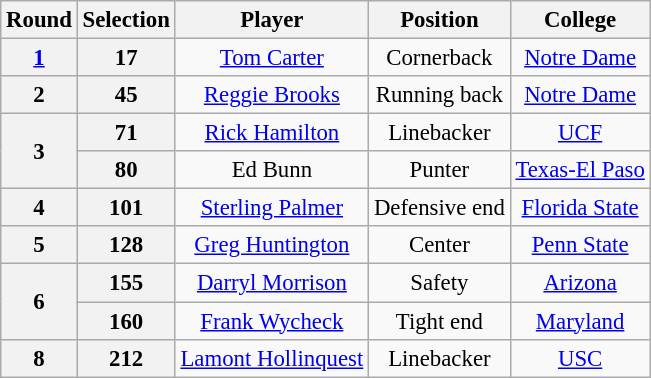<table class="wikitable" style="font-size:95%;text-align:center">
<tr>
<th>Round</th>
<th>Selection</th>
<th>Player</th>
<th>Position</th>
<th>College</th>
</tr>
<tr>
<th align=center><a href='#'>1</a></th>
<th align=center>17</th>
<td><a href='#'>Tom Carter</a></td>
<td align=center>Cornerback</td>
<td align=center><a href='#'>Notre Dame</a></td>
</tr>
<tr>
<th align=center>2</th>
<th align=center>45</th>
<td><a href='#'>Reggie Brooks</a></td>
<td align=center>Running back</td>
<td align=center><a href='#'>Notre Dame</a></td>
</tr>
<tr>
<th rowspan="2">3</th>
<th>71</th>
<td><a href='#'>Rick Hamilton</a></td>
<td align=center>Linebacker</td>
<td align=center><a href='#'>UCF</a></td>
</tr>
<tr>
<th>80</th>
<td>Ed Bunn</td>
<td align=center>Punter</td>
<td align=center><a href='#'>Texas-El Paso</a></td>
</tr>
<tr>
<th>4</th>
<th>101</th>
<td><a href='#'>Sterling Palmer</a></td>
<td align=center>Defensive end</td>
<td align=center><a href='#'>Florida State</a></td>
</tr>
<tr>
<th>5</th>
<th>128</th>
<td><a href='#'>Greg Huntington</a></td>
<td align=center>Center</td>
<td align=center><a href='#'>Penn State</a></td>
</tr>
<tr>
<th rowspan="2">6</th>
<th>155</th>
<td><a href='#'>Darryl Morrison</a></td>
<td align=center>Safety</td>
<td align=center><a href='#'>Arizona</a></td>
</tr>
<tr>
<th>160</th>
<td><a href='#'>Frank Wycheck</a></td>
<td align=center>Tight end</td>
<td align=center><a href='#'>Maryland</a></td>
</tr>
<tr>
<th align=center>8</th>
<th align=center>212</th>
<td><a href='#'>Lamont Hollinquest</a></td>
<td align=center>Linebacker</td>
<td align=center><a href='#'>USC</a></td>
</tr>
</table>
